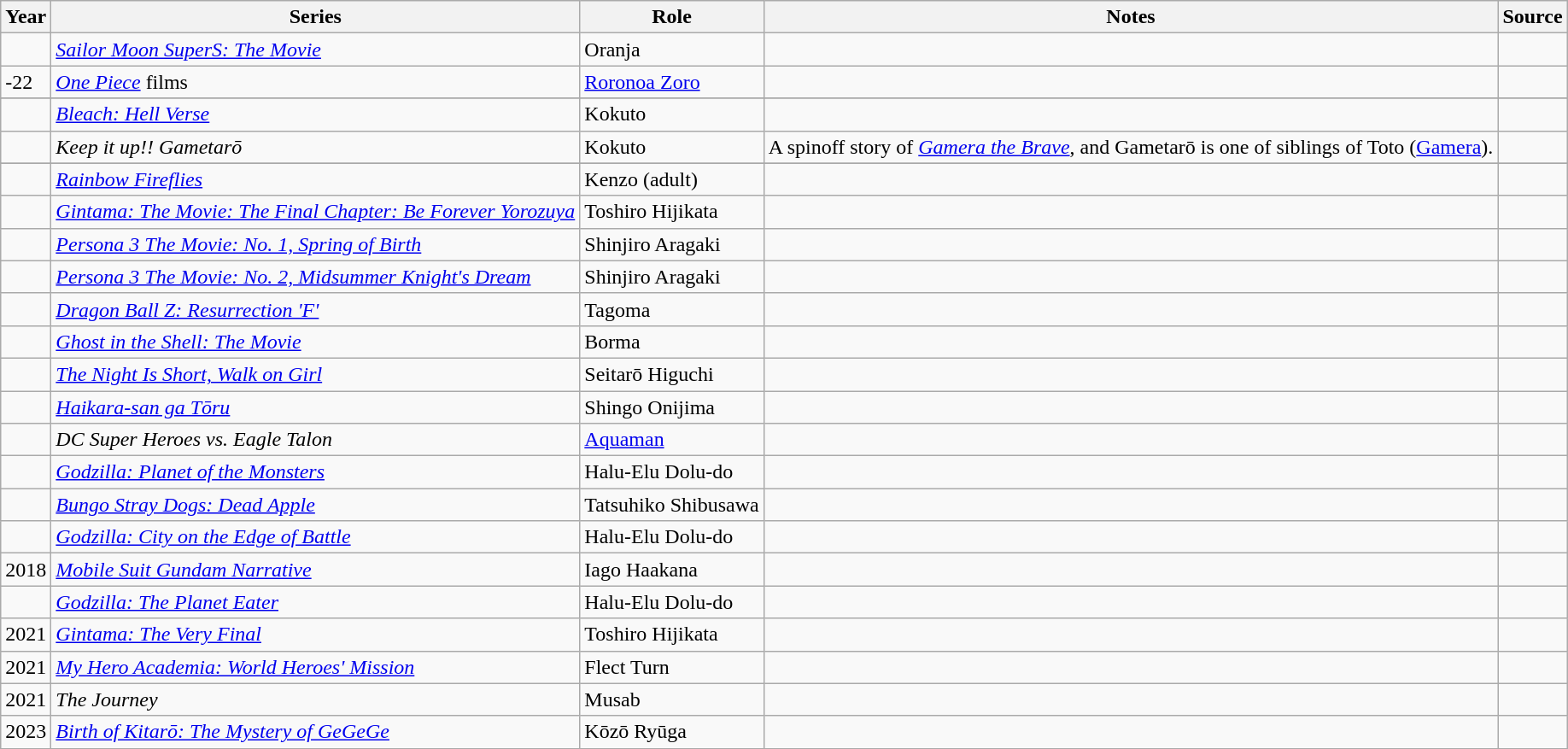<table class="wikitable sortable plainrowheaders">
<tr>
<th>Year</th>
<th>Series</th>
<th>Role</th>
<th class="unsortable">Notes</th>
<th class="unsortable">Source</th>
</tr>
<tr>
<td></td>
<td><em><a href='#'>Sailor Moon SuperS: The Movie</a></em></td>
<td>Oranja</td>
<td></td>
<td></td>
</tr>
<tr>
<td>-22</td>
<td><em><a href='#'>One Piece</a></em> films</td>
<td><a href='#'>Roronoa Zoro</a></td>
<td></td>
<td></td>
</tr>
<tr>
</tr>
<tr>
<td></td>
<td><em><a href='#'>Bleach: Hell Verse</a></em></td>
<td>Kokuto</td>
<td></td>
<td></td>
</tr>
<tr>
<td></td>
<td><em>Keep it up!! Gametarō</em></td>
<td>Kokuto</td>
<td>A spinoff story of <em><a href='#'>Gamera the Brave</a></em>, and Gametarō is one of siblings of Toto (<a href='#'>Gamera</a>).</td>
<td></td>
</tr>
<tr>
</tr>
<tr>
</tr>
<tr>
</tr>
<tr>
</tr>
<tr>
<td></td>
<td><em><a href='#'>Rainbow Fireflies</a></em></td>
<td>Kenzo (adult)</td>
<td></td>
<td></td>
</tr>
<tr>
<td></td>
<td><em><a href='#'>Gintama: The Movie: The Final Chapter: Be Forever Yorozuya</a></em></td>
<td>Toshiro Hijikata</td>
<td></td>
<td></td>
</tr>
<tr>
<td></td>
<td><em><a href='#'>Persona 3 The Movie: No. 1, Spring of Birth</a></em></td>
<td>Shinjiro Aragaki</td>
<td></td>
<td></td>
</tr>
<tr>
<td></td>
<td><em><a href='#'>Persona 3 The Movie: No. 2, Midsummer Knight's Dream</a></em></td>
<td>Shinjiro Aragaki</td>
<td></td>
<td></td>
</tr>
<tr>
<td></td>
<td><em><a href='#'>Dragon Ball Z: Resurrection 'F'</a></em></td>
<td>Tagoma</td>
<td></td>
<td></td>
</tr>
<tr>
<td></td>
<td><em><a href='#'>Ghost in the Shell: The Movie</a></em></td>
<td>Borma</td>
<td></td>
<td></td>
</tr>
<tr>
<td></td>
<td><em><a href='#'>The Night Is Short, Walk on Girl</a></em></td>
<td>Seitarō Higuchi</td>
<td></td>
<td></td>
</tr>
<tr>
<td></td>
<td><em><a href='#'>Haikara-san ga Tōru</a></em></td>
<td>Shingo Onijima</td>
<td></td>
<td></td>
</tr>
<tr>
<td></td>
<td><em>DC Super Heroes vs. Eagle Talon</em></td>
<td><a href='#'>Aquaman</a></td>
<td></td>
<td></td>
</tr>
<tr>
<td></td>
<td><em><a href='#'>Godzilla: Planet of the Monsters</a></em></td>
<td>Halu-Elu Dolu-do</td>
<td></td>
<td></td>
</tr>
<tr>
<td></td>
<td><em><a href='#'>Bungo Stray Dogs: Dead Apple</a></em></td>
<td>Tatsuhiko Shibusawa</td>
<td></td>
<td></td>
</tr>
<tr>
<td></td>
<td><em><a href='#'>Godzilla: City on the Edge of Battle</a></em></td>
<td>Halu-Elu Dolu-do</td>
<td></td>
<td></td>
</tr>
<tr>
<td>2018</td>
<td><em><a href='#'>Mobile Suit Gundam Narrative</a></em></td>
<td>Iago Haakana</td>
<td></td>
<td></td>
</tr>
<tr>
<td></td>
<td><em><a href='#'>Godzilla: The Planet Eater</a></em></td>
<td>Halu-Elu Dolu-do</td>
<td></td>
<td></td>
</tr>
<tr>
<td>2021</td>
<td><em><a href='#'>Gintama: The Very Final</a></em></td>
<td>Toshiro Hijikata</td>
<td></td>
<td></td>
</tr>
<tr>
<td>2021</td>
<td><em><a href='#'>My Hero Academia: World Heroes' Mission</a></em></td>
<td>Flect Turn</td>
<td></td>
<td></td>
</tr>
<tr>
<td>2021</td>
<td><em>The Journey</em></td>
<td>Musab</td>
<td></td>
<td></td>
</tr>
<tr>
<td>2023</td>
<td><em><a href='#'>Birth of Kitarō: The Mystery of GeGeGe</a></em></td>
<td>Kōzō Ryūga</td>
<td></td>
<td></td>
</tr>
<tr>
</tr>
</table>
